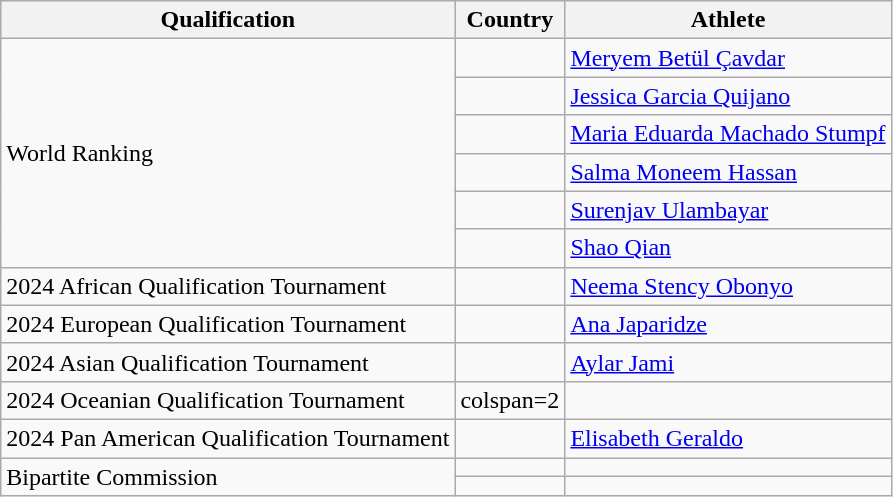<table class="wikitable">
<tr>
<th>Qualification</th>
<th>Country</th>
<th>Athlete</th>
</tr>
<tr>
<td rowspan="6">World Ranking</td>
<td></td>
<td><a href='#'>Meryem Betül Çavdar</a></td>
</tr>
<tr>
<td></td>
<td><a href='#'>Jessica Garcia Quijano</a></td>
</tr>
<tr>
<td></td>
<td><a href='#'>Maria Eduarda Machado Stumpf</a></td>
</tr>
<tr>
<td></td>
<td><a href='#'>Salma Moneem Hassan</a></td>
</tr>
<tr>
<td></td>
<td><a href='#'>Surenjav Ulambayar</a></td>
</tr>
<tr>
<td></td>
<td><a href='#'>Shao Qian</a></td>
</tr>
<tr>
<td>2024 African Qualification Tournament</td>
<td></td>
<td><a href='#'>Neema Stency Obonyo</a></td>
</tr>
<tr>
<td>2024 European Qualification Tournament</td>
<td></td>
<td><a href='#'>Ana Japaridze</a></td>
</tr>
<tr>
<td>2024 Asian Qualification Tournament</td>
<td></td>
<td><a href='#'>Aylar Jami</a></td>
</tr>
<tr>
<td>2024 Oceanian Qualification Tournament</td>
<td>colspan=2 </td>
</tr>
<tr>
<td>2024 Pan American Qualification Tournament</td>
<td></td>
<td><a href='#'>Elisabeth Geraldo</a></td>
</tr>
<tr>
<td rowspan=2>Bipartite Commission</td>
<td></td>
<td></td>
</tr>
<tr>
<td></td>
<td></td>
</tr>
</table>
